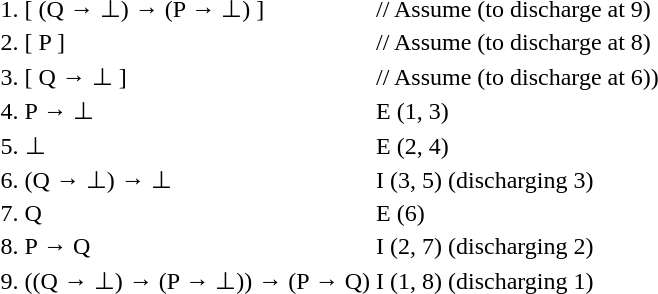<table>
<tr>
<td>1.</td>
<td>[ (Q → ⊥) → (P → ⊥) ]</td>
<td>// Assume (to discharge at 9)</td>
</tr>
<tr>
<td>2.</td>
<td>[ P ]</td>
<td>// Assume (to discharge at 8)</td>
</tr>
<tr>
<td>3.</td>
<td>[ Q → ⊥ ]</td>
<td>// Assume (to discharge at 6))</td>
</tr>
<tr>
<td>4.</td>
<td>P → ⊥</td>
<td>E (1, 3)</td>
</tr>
<tr>
<td>5.</td>
<td>⊥</td>
<td>E (2, 4)</td>
</tr>
<tr>
<td>6.</td>
<td>(Q → ⊥) → ⊥</td>
<td>I (3, 5) (discharging 3)</td>
</tr>
<tr>
<td>7.</td>
<td>Q</td>
<td>E (6)</td>
</tr>
<tr>
<td>8.</td>
<td>P → Q</td>
<td>I (2, 7) (discharging 2)</td>
</tr>
<tr>
<td>9.</td>
<td>((Q → ⊥) → (P → ⊥)) → (P → Q)</td>
<td>I (1, 8) (discharging 1)</td>
</tr>
</table>
